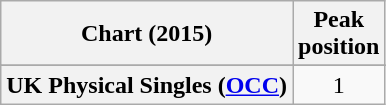<table class="wikitable plainrowheaders" style="text-align:center">
<tr>
<th>Chart (2015)</th>
<th>Peak<br>position</th>
</tr>
<tr>
</tr>
<tr>
<th scope="row">UK Physical Singles (<a href='#'>OCC</a>)</th>
<td>1</td>
</tr>
</table>
